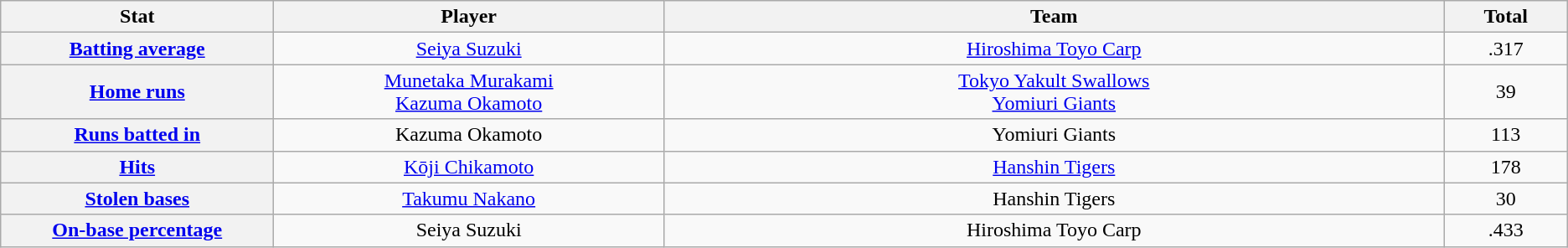<table class="wikitable" style="text-align:center;">
<tr>
<th scope="col" width="7%">Stat</th>
<th scope="col" width="10%">Player</th>
<th scope="col" width="20%">Team</th>
<th scope="col" width="3%">Total</th>
</tr>
<tr>
<th scope="row" style="text-align:center;"><a href='#'>Batting average</a></th>
<td><a href='#'>Seiya Suzuki</a></td>
<td><a href='#'>Hiroshima Toyo Carp</a></td>
<td>.317</td>
</tr>
<tr>
<th scope="row" style="text-align:center;"><a href='#'>Home runs</a></th>
<td><a href='#'>Munetaka Murakami</a> <br> <a href='#'>Kazuma Okamoto</a></td>
<td><a href='#'>Tokyo Yakult Swallows</a> <br> <a href='#'>Yomiuri Giants</a></td>
<td>39</td>
</tr>
<tr>
<th scope="row" style="text-align:center;"><a href='#'>Runs batted in</a></th>
<td>Kazuma Okamoto</td>
<td>Yomiuri Giants</td>
<td>113</td>
</tr>
<tr>
<th scope="row" style="text-align:center;"><a href='#'>Hits</a></th>
<td><a href='#'>Kōji Chikamoto</a></td>
<td><a href='#'>Hanshin Tigers</a></td>
<td>178</td>
</tr>
<tr>
<th scope="row" style="text-align:center;"><a href='#'>Stolen bases</a></th>
<td><a href='#'>Takumu Nakano</a></td>
<td>Hanshin Tigers</td>
<td>30</td>
</tr>
<tr>
<th scope="row" style="text-align:center;"><a href='#'>On-base percentage</a></th>
<td>Seiya Suzuki</td>
<td>Hiroshima Toyo Carp</td>
<td>.433</td>
</tr>
</table>
